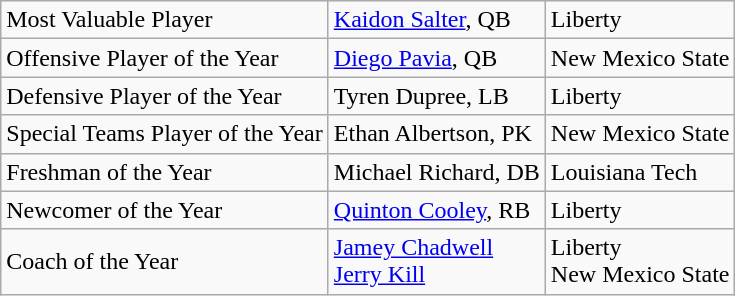<table class="wikitable">
<tr>
<td>Most Valuable Player</td>
<td><a href='#'>Kaidon Salter</a>, QB</td>
<td>Liberty</td>
</tr>
<tr>
<td>Offensive Player of the Year</td>
<td><a href='#'>Diego Pavia</a>, QB</td>
<td>New Mexico State</td>
</tr>
<tr>
<td>Defensive Player of the Year</td>
<td>Tyren Dupree, LB</td>
<td>Liberty</td>
</tr>
<tr>
<td>Special Teams Player of the Year</td>
<td>Ethan Albertson, PK</td>
<td>New Mexico State</td>
</tr>
<tr>
<td>Freshman of the Year</td>
<td>Michael Richard, DB</td>
<td>Louisiana Tech</td>
</tr>
<tr>
<td>Newcomer of the Year</td>
<td><a href='#'>Quinton Cooley</a>, RB</td>
<td>Liberty</td>
</tr>
<tr>
<td>Coach of the Year</td>
<td><a href='#'>Jamey Chadwell</a><br><a href='#'>Jerry Kill</a></td>
<td>Liberty<br>New Mexico State</td>
</tr>
</table>
